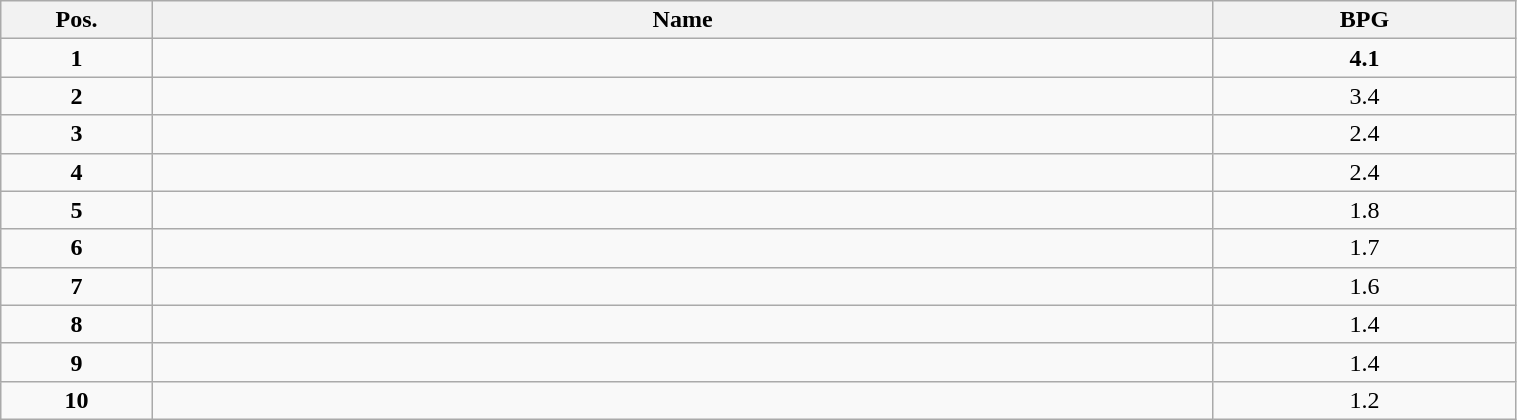<table class="wikitable" style="width:80%;">
<tr>
<th style="width:10%;">Pos.</th>
<th style="width:70%;">Name</th>
<th style="width:20%;">BPG</th>
</tr>
<tr>
<td align=center><strong>1</strong></td>
<td><strong></strong></td>
<td align=center><strong>4.1</strong></td>
</tr>
<tr>
<td align=center><strong>2</strong></td>
<td></td>
<td align=center>3.4</td>
</tr>
<tr>
<td align=center><strong>3</strong></td>
<td></td>
<td align=center>2.4</td>
</tr>
<tr>
<td align=center><strong>4</strong></td>
<td></td>
<td align=center>2.4</td>
</tr>
<tr>
<td align=center><strong>5</strong></td>
<td></td>
<td align=center>1.8</td>
</tr>
<tr>
<td align=center><strong>6</strong></td>
<td></td>
<td align=center>1.7</td>
</tr>
<tr>
<td align=center><strong>7</strong></td>
<td></td>
<td align=center>1.6</td>
</tr>
<tr>
<td align=center><strong>8</strong></td>
<td></td>
<td align=center>1.4</td>
</tr>
<tr>
<td align=center><strong>9</strong></td>
<td></td>
<td align=center>1.4</td>
</tr>
<tr>
<td align=center><strong>10</strong></td>
<td></td>
<td align=center>1.2</td>
</tr>
</table>
